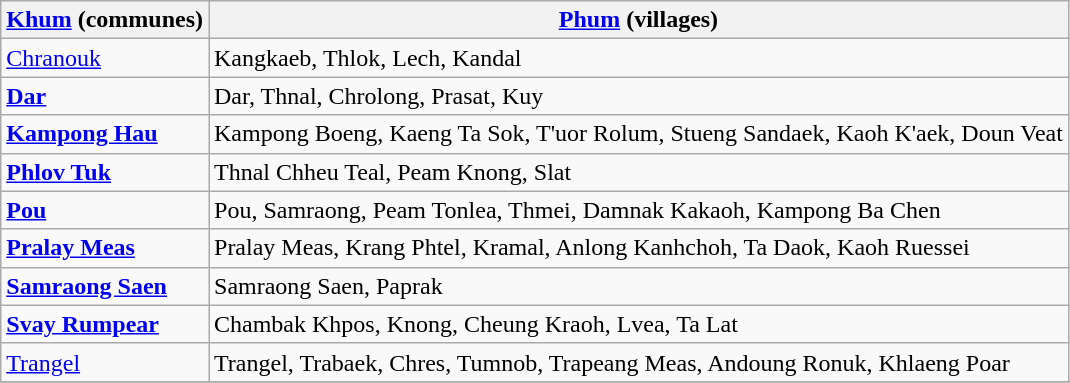<table class="wikitable">
<tr>
<th><a href='#'>Khum</a> (communes)</th>
<th><a href='#'>Phum</a> (villages)</th>
</tr>
<tr>
<td><a href='#'>Chranouk</a></td>
<td>Kangkaeb, Thlok, Lech, Kandal</td>
</tr>
<tr>
<td><strong><a href='#'>Dar</a></strong></td>
<td>Dar, Thnal, Chrolong, Prasat, Kuy</td>
</tr>
<tr>
<td><strong><a href='#'>Kampong Hau</a></strong></td>
<td>Kampong Boeng, Kaeng Ta Sok, T'uor Rolum, Stueng Sandaek, Kaoh K'aek, Doun Veat</td>
</tr>
<tr>
<td><strong><a href='#'>Phlov Tuk</a></strong></td>
<td>Thnal Chheu Teal, Peam Knong, Slat</td>
</tr>
<tr>
<td><strong><a href='#'>Pou</a></strong></td>
<td>Pou, Samraong, Peam Tonlea, Thmei, Damnak Kakaoh, Kampong Ba Chen</td>
</tr>
<tr>
<td><strong><a href='#'>Pralay Meas</a></strong></td>
<td>Pralay Meas, Krang Phtel, Kramal, Anlong Kanhchoh, Ta Daok, Kaoh Ruessei</td>
</tr>
<tr>
<td><strong><a href='#'>Samraong Saen</a></strong></td>
<td>Samraong Saen, Paprak</td>
</tr>
<tr>
<td><strong><a href='#'>Svay Rumpear</a></strong></td>
<td>Chambak Khpos, Knong, Cheung Kraoh, Lvea, Ta Lat</td>
</tr>
<tr>
<td><a href='#'>Trangel</a></td>
<td>Trangel, Trabaek, Chres, Tumnob, Trapeang Meas, Andoung Ronuk, Khlaeng Poar</td>
</tr>
<tr>
</tr>
</table>
